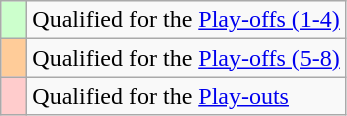<table class="wikitable" style="text-align:left;">
<tr>
<td width=10px bgcolor=#ccffcc></td>
<td>Qualified for the <a href='#'>Play-offs (1-4)</a></td>
</tr>
<tr>
<td width=10px bgcolor=#ffcc99></td>
<td>Qualified for the <a href='#'>Play-offs (5-8)</a></td>
</tr>
<tr>
<td width=10px bgcolor=#ffcccc></td>
<td>Qualified for the <a href='#'>Play-outs</a></td>
</tr>
</table>
